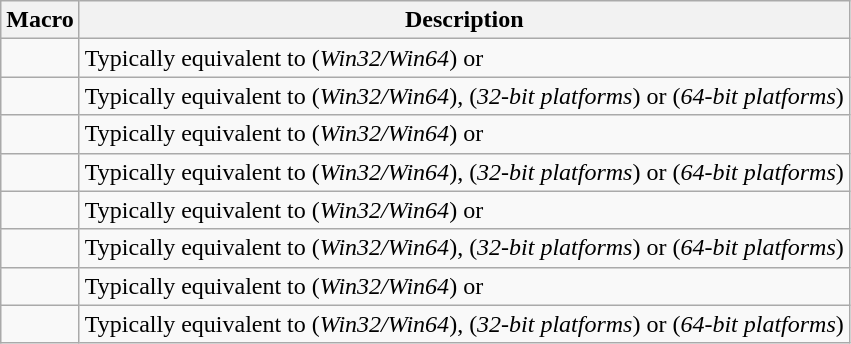<table class="wikitable">
<tr>
<th>Macro</th>
<th>Description</th>
</tr>
<tr>
<td></td>
<td>Typically equivalent to  (<em>Win32/Win64</em>) or </td>
</tr>
<tr>
<td></td>
<td>Typically equivalent to  (<em>Win32/Win64</em>),  (<em>32-bit platforms</em>) or  (<em>64-bit platforms</em>)</td>
</tr>
<tr>
<td></td>
<td>Typically equivalent to  (<em>Win32/Win64</em>) or </td>
</tr>
<tr>
<td></td>
<td>Typically equivalent to  (<em>Win32/Win64</em>),  (<em>32-bit platforms</em>) or  (<em>64-bit platforms</em>)</td>
</tr>
<tr>
<td></td>
<td>Typically equivalent to  (<em>Win32/Win64</em>) or </td>
</tr>
<tr>
<td></td>
<td>Typically equivalent to  (<em>Win32/Win64</em>),  (<em>32-bit platforms</em>) or  (<em>64-bit platforms</em>)</td>
</tr>
<tr>
<td></td>
<td>Typically equivalent to  (<em>Win32/Win64</em>) or </td>
</tr>
<tr>
<td></td>
<td>Typically equivalent to  (<em>Win32/Win64</em>),  (<em>32-bit platforms</em>) or  (<em>64-bit platforms</em>)</td>
</tr>
</table>
